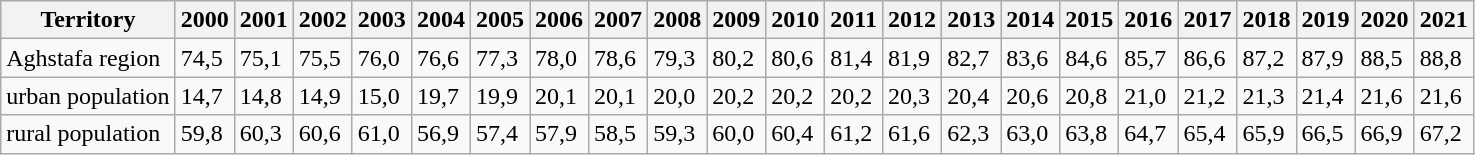<table class="wikitable">
<tr>
<th>Territory</th>
<th>2000</th>
<th>2001</th>
<th>2002</th>
<th>2003</th>
<th>2004</th>
<th>2005</th>
<th>2006</th>
<th>2007</th>
<th>2008</th>
<th>2009</th>
<th>2010</th>
<th>2011</th>
<th>2012</th>
<th>2013</th>
<th>2014</th>
<th>2015</th>
<th>2016</th>
<th>2017</th>
<th>2018</th>
<th>2019</th>
<th>2020</th>
<th>2021</th>
</tr>
<tr>
<td>Aghstafa region</td>
<td>74,5</td>
<td>75,1</td>
<td>75,5</td>
<td>76,0</td>
<td>76,6</td>
<td>77,3</td>
<td>78,0</td>
<td>78,6</td>
<td>79,3</td>
<td>80,2</td>
<td>80,6</td>
<td>81,4</td>
<td>81,9</td>
<td>82,7</td>
<td>83,6</td>
<td>84,6</td>
<td>85,7</td>
<td>86,6</td>
<td>87,2</td>
<td>87,9</td>
<td>88,5</td>
<td>88,8</td>
</tr>
<tr>
<td>urban population</td>
<td>14,7</td>
<td>14,8</td>
<td>14,9</td>
<td>15,0</td>
<td>19,7</td>
<td>19,9</td>
<td>20,1</td>
<td>20,1</td>
<td>20,0</td>
<td>20,2</td>
<td>20,2</td>
<td>20,2</td>
<td>20,3</td>
<td>20,4</td>
<td>20,6</td>
<td>20,8</td>
<td>21,0</td>
<td>21,2</td>
<td>21,3</td>
<td>21,4</td>
<td>21,6</td>
<td>21,6</td>
</tr>
<tr>
<td>rural population</td>
<td>59,8</td>
<td>60,3</td>
<td>60,6</td>
<td>61,0</td>
<td>56,9</td>
<td>57,4</td>
<td>57,9</td>
<td>58,5</td>
<td>59,3</td>
<td>60,0</td>
<td>60,4</td>
<td>61,2</td>
<td>61,6</td>
<td>62,3</td>
<td>63,0</td>
<td>63,8</td>
<td>64,7</td>
<td>65,4</td>
<td>65,9</td>
<td>66,5</td>
<td>66,9</td>
<td>67,2</td>
</tr>
</table>
